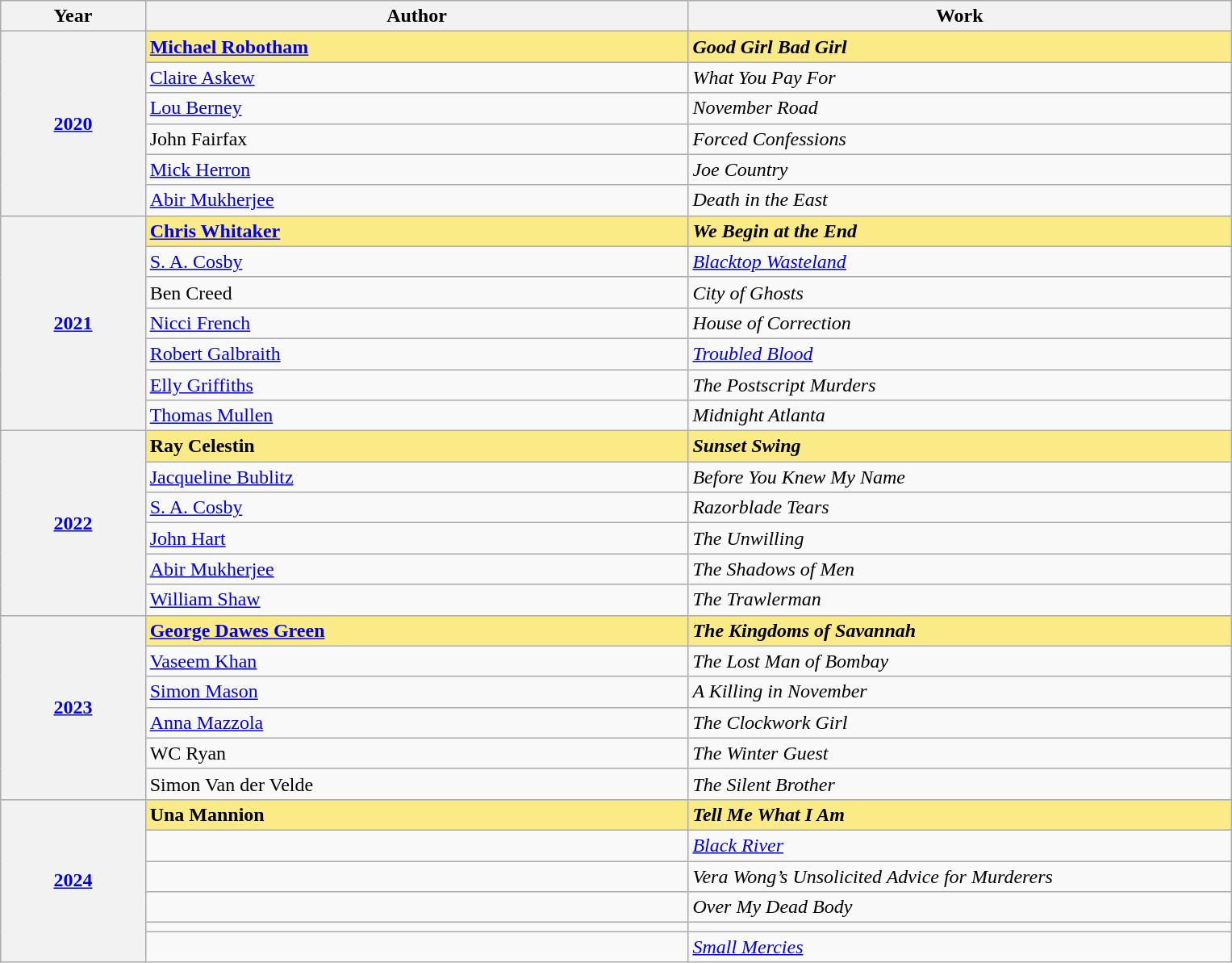<table class="wikitable sortable" style="text-align:left;">
<tr>
<th scope="col" style="width:8%;">Year</th>
<th scope="col" style="width:30%;">Author</th>
<th scope="col" style="width:30%;">Work</th>
</tr>
<tr>
<th scope="row" rowspan=6 style="text-align:center"><a href='#'>2020</a></th>
<td style="background:#FAEB86;"><strong><a href='#'>Michael Robotham</a> </strong></td>
<td style="background:#FAEB86;"><strong><em>Good Girl Bad Girl</em></strong></td>
</tr>
<tr>
<td><a href='#'>Claire Askew</a></td>
<td><em>What You Pay For</em></td>
</tr>
<tr>
<td><a href='#'>Lou Berney</a></td>
<td><em>November Road</em></td>
</tr>
<tr>
<td>John Fairfax</td>
<td><em>Forced Confessions</em></td>
</tr>
<tr>
<td><a href='#'>Mick Herron</a></td>
<td><em>Joe Country</em></td>
</tr>
<tr>
<td><a href='#'>Abir Mukherjee</a></td>
<td><em>Death in the East</em></td>
</tr>
<tr>
<th scope="row" rowspan=7 style="text-align:center"><a href='#'>2021</a></th>
<td style="background:#FAEB86;"><strong><a href='#'> Chris Whitaker</a> </strong></td>
<td style="background:#FAEB86;"><strong><em>We Begin at the End</em></strong></td>
</tr>
<tr>
<td><a href='#'>S. A. Cosby</a></td>
<td><em><a href='#'>Blacktop Wasteland</a></em></td>
</tr>
<tr>
<td>Ben Creed</td>
<td><em>City of Ghosts</em></td>
</tr>
<tr>
<td><a href='#'>Nicci French</a></td>
<td><em>House of Correction</em></td>
</tr>
<tr>
<td><a href='#'>Robert Galbraith</a></td>
<td><em><a href='#'>Troubled Blood</a></em></td>
</tr>
<tr>
<td><a href='#'>Elly Griffiths</a></td>
<td><em>The Postscript Murders</em></td>
</tr>
<tr>
<td><a href='#'>Thomas Mullen</a></td>
<td><em>Midnight Atlanta</em></td>
</tr>
<tr>
<th scope="row" rowspan=6 style="text-align:center"><a href='#'>2022</a></th>
<td style="background:#FAEB86;"><strong>Ray Celestin </strong></td>
<td style="background:#FAEB86;"><strong><em>Sunset Swing</em></strong></td>
</tr>
<tr>
<td><a href='#'>Jacqueline Bublitz</a></td>
<td><em>Before You Knew My Name</em></td>
</tr>
<tr>
<td><a href='#'>S. A. Cosby</a></td>
<td><em>Razorblade Tears</em></td>
</tr>
<tr>
<td><a href='#'>John Hart</a></td>
<td><em>The Unwilling</em></td>
</tr>
<tr>
<td><a href='#'>Abir Mukherjee</a></td>
<td><em>The Shadows of Men</em></td>
</tr>
<tr>
<td><a href='#'>William Shaw</a></td>
<td><em>The Trawlerman</em></td>
</tr>
<tr>
<th scope="row" rowspan=6 style="text-align:center"><a href='#'>2023</a></th>
<td style="background:#FAEB86;"><strong><a href='#'>George Dawes Green</a> </strong></td>
<td style="background:#FAEB86;"><strong><em>The Kingdoms of Savannah</em></strong></td>
</tr>
<tr>
<td><a href='#'>Vaseem Khan</a></td>
<td><em>The Lost Man of Bombay</em></td>
</tr>
<tr>
<td><a href='#'>Simon Mason</a></td>
<td><em>A Killing in November</em></td>
</tr>
<tr>
<td><a href='#'>Anna Mazzola</a></td>
<td><em>The Clockwork Girl</em></td>
</tr>
<tr>
<td>WC Ryan</td>
<td><em>The Winter Guest</em></td>
</tr>
<tr>
<td>Simon Van der Velde</td>
<td><em>The Silent Brother</em></td>
</tr>
<tr>
<th rowspan="6"><a href='#'>2024</a></th>
<td style="background:#FAEB86;"><strong>Una Mannion </strong></td>
<td style="background:#FAEB86;"><strong><em>Tell Me What I Am</em></strong></td>
</tr>
<tr>
<td></td>
<td><em><a href='#'>Black River</a></em></td>
</tr>
<tr>
<td></td>
<td><em>Vera Wong’s Unsolicited Advice for Murderers</em></td>
</tr>
<tr>
<td></td>
<td><em>Over My Dead Body</em></td>
</tr>
<tr>
<td></td>
<td></td>
</tr>
<tr>
<td></td>
<td><em><a href='#'>Small Mercies</a></em></td>
</tr>
</table>
